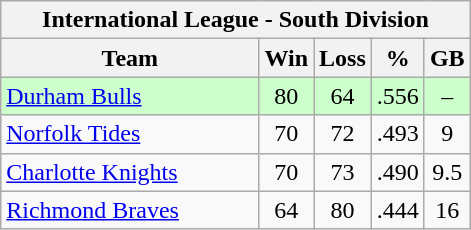<table class="wikitable">
<tr>
<th colspan="5">International League - South Division</th>
</tr>
<tr>
<th width="55%">Team</th>
<th>Win</th>
<th>Loss</th>
<th>%</th>
<th>GB</th>
</tr>
<tr align=center bgcolor=ccffcc>
<td align=left><a href='#'>Durham Bulls</a></td>
<td>80</td>
<td>64</td>
<td>.556</td>
<td>–</td>
</tr>
<tr align=center>
<td align=left><a href='#'>Norfolk Tides</a></td>
<td>70</td>
<td>72</td>
<td>.493</td>
<td>9</td>
</tr>
<tr align=center>
<td align=left><a href='#'>Charlotte Knights</a></td>
<td>70</td>
<td>73</td>
<td>.490</td>
<td>9.5</td>
</tr>
<tr align=center>
<td align=left><a href='#'>Richmond Braves</a></td>
<td>64</td>
<td>80</td>
<td>.444</td>
<td>16</td>
</tr>
</table>
